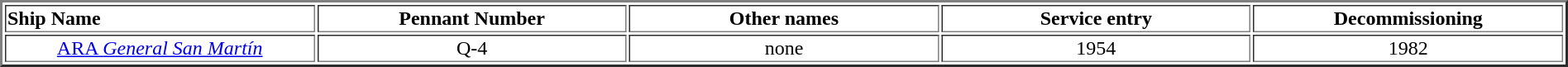<table width="100%" border="2">
<tr>
<th width="16%" align="left">Ship Name</th>
<th width="16%" align="center">Pennant Number</th>
<th width="16%" align="center">Other names</th>
<th width="16%" align="center">Service entry</th>
<th width="16%" align="center">Decommissioning</th>
</tr>
<tr>
<td align="center"><a href='#'>ARA <em>General San Martín</em></a></td>
<td align="center">Q-4</td>
<td align="center">none</td>
<td align="center">1954</td>
<td align="center">1982</td>
</tr>
</table>
